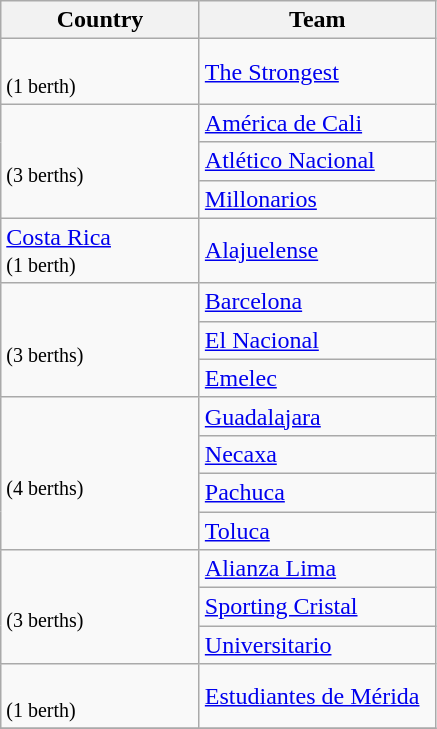<table class="wikitable">
<tr>
<th width=125>Country</th>
<th width=150>Team</th>
</tr>
<tr>
<td rowspan="1"><br><small>(1 berth)</small></td>
<td><a href='#'>The Strongest</a></td>
</tr>
<tr>
<td rowspan="3"><br><small>(3 berths)</small></td>
<td><a href='#'>América de Cali</a></td>
</tr>
<tr>
<td><a href='#'>Atlético Nacional</a></td>
</tr>
<tr>
<td><a href='#'>Millonarios</a></td>
</tr>
<tr>
<td rowspan="1"> <a href='#'>Costa Rica</a><br><small>(1 berth)</small></td>
<td><a href='#'>Alajuelense</a></td>
</tr>
<tr>
<td rowspan="3"><br><small>(3 berths)</small></td>
<td><a href='#'>Barcelona</a></td>
</tr>
<tr>
<td><a href='#'>El Nacional</a></td>
</tr>
<tr>
<td><a href='#'>Emelec</a></td>
</tr>
<tr>
<td rowspan="4"><br><small>(4 berths)</small></td>
<td><a href='#'>Guadalajara</a></td>
</tr>
<tr>
<td><a href='#'>Necaxa</a></td>
</tr>
<tr>
<td><a href='#'>Pachuca</a></td>
</tr>
<tr>
<td><a href='#'>Toluca</a></td>
</tr>
<tr>
<td rowspan="3"><br><small>(3 berths)</small></td>
<td><a href='#'>Alianza Lima</a></td>
</tr>
<tr>
<td><a href='#'>Sporting Cristal</a></td>
</tr>
<tr>
<td><a href='#'>Universitario</a></td>
</tr>
<tr>
<td rowspan="1"><br><small>(1 berth)</small></td>
<td><a href='#'>Estudiantes de Mérida</a></td>
</tr>
<tr>
</tr>
</table>
